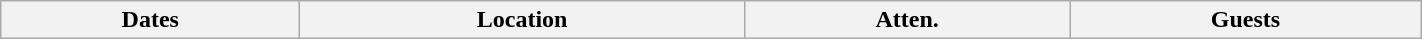<table class="wikitable" width="75%">
<tr>
<th>Dates</th>
<th>Location</th>
<th>Atten.</th>
<th>Guests<br>




























</th>
</tr>
</table>
